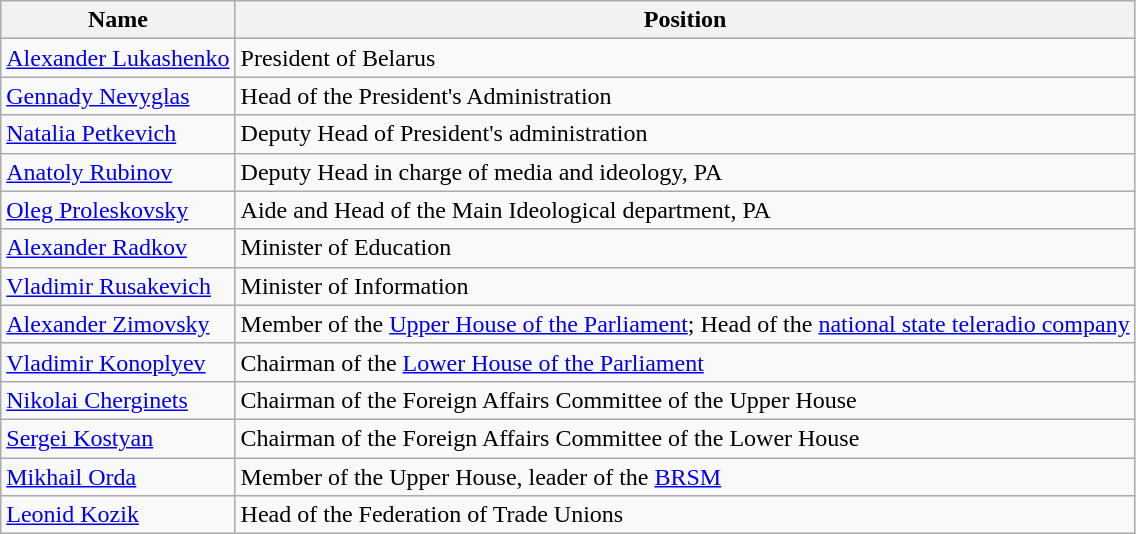<table class="wikitable">
<tr>
<th>Name</th>
<th>Position</th>
</tr>
<tr>
<td><a href='#'>Alexander Lukashenko</a></td>
<td>President of Belarus</td>
</tr>
<tr>
<td><a href='#'>Gennady Nevyglas</a></td>
<td>Head of the President's Administration</td>
</tr>
<tr>
<td><a href='#'>Natalia Petkevich</a></td>
<td>Deputy Head of President's administration</td>
</tr>
<tr>
<td><a href='#'>Anatoly Rubinov</a></td>
<td>Deputy Head in charge of media and ideology, PA</td>
</tr>
<tr>
<td><a href='#'>Oleg Proleskovsky</a></td>
<td>Aide and Head of the Main Ideological department, PA</td>
</tr>
<tr>
<td><a href='#'>Alexander Radkov</a></td>
<td>Minister of Education</td>
</tr>
<tr>
<td><a href='#'>Vladimir Rusakevich</a></td>
<td>Minister of Information</td>
</tr>
<tr>
<td><a href='#'>Alexander Zimovsky</a></td>
<td>Member of the <a href='#'>Upper House of the Parliament</a>; Head of the <a href='#'>national state teleradio company</a></td>
</tr>
<tr>
<td><a href='#'>Vladimir Konoplyev</a></td>
<td>Chairman of the <a href='#'>Lower House of the Parliament</a></td>
</tr>
<tr>
<td><a href='#'>Nikolai Cherginets</a></td>
<td>Chairman of the Foreign Affairs Committee of the Upper House</td>
</tr>
<tr>
<td><a href='#'>Sergei Kostyan</a></td>
<td>Chairman of the Foreign Affairs Committee of the Lower House</td>
</tr>
<tr>
<td><a href='#'>Mikhail Orda</a></td>
<td>Member of the Upper House, leader of the <a href='#'>BRSM</a></td>
</tr>
<tr>
<td><a href='#'>Leonid Kozik</a></td>
<td>Head of the Federation of Trade Unions</td>
</tr>
</table>
